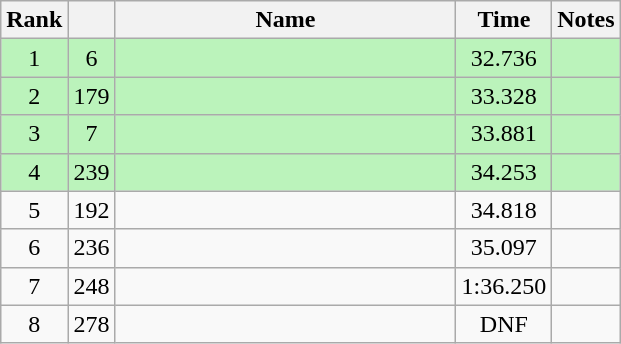<table class="sortable wikitable" style="text-align:center;">
<tr>
<th width="30">Rank</th>
<th width="20"></th>
<th width="220">Name</th>
<th width="30">Time</th>
<th width="30">Notes</th>
</tr>
<tr bgcolor=bbf3bb>
<td>1</td>
<td>6</td>
<td align="left"></td>
<td>32.736</td>
<td></td>
</tr>
<tr bgcolor=bbf3bb>
<td>2</td>
<td>179</td>
<td align="left"></td>
<td>33.328</td>
<td></td>
</tr>
<tr bgcolor=bbf3bb>
<td>3</td>
<td>7</td>
<td align="left"></td>
<td>33.881</td>
<td></td>
</tr>
<tr bgcolor=bbf3bb>
<td>4</td>
<td>239</td>
<td align="left"></td>
<td>34.253</td>
<td></td>
</tr>
<tr>
<td>5</td>
<td>192</td>
<td align="left"></td>
<td>34.818</td>
<td></td>
</tr>
<tr>
<td>6</td>
<td>236</td>
<td align="left"></td>
<td>35.097</td>
<td></td>
</tr>
<tr>
<td>7</td>
<td>248</td>
<td align="left"></td>
<td>1:36.250</td>
<td></td>
</tr>
<tr>
<td>8</td>
<td>278</td>
<td align="left"></td>
<td>DNF</td>
<td></td>
</tr>
</table>
